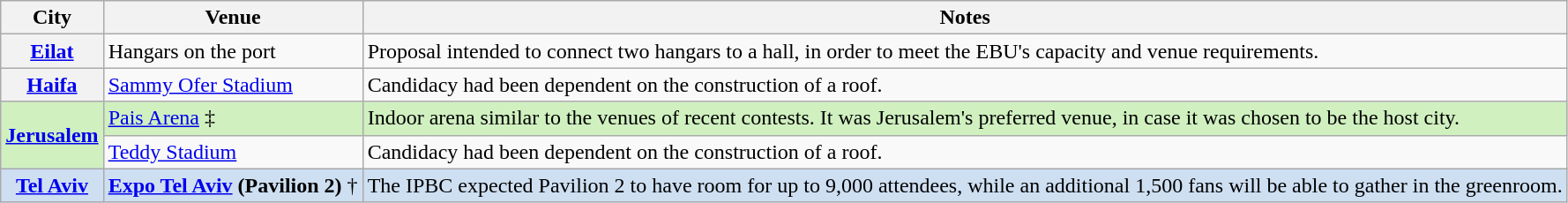<table class="wikitable plainrowheaders" style="text-align:left;">
<tr>
<th scope="col">City</th>
<th scope="col">Venue</th>
<th scope="col">Notes</th>
</tr>
<tr>
<th scope="row"><a href='#'>Eilat</a></th>
<td>Hangars on the port</td>
<td>Proposal intended to connect two hangars to a hall, in order to meet the EBU's capacity and venue requirements.</td>
</tr>
<tr>
<th scope="row"><a href='#'>Haifa</a></th>
<td><a href='#'>Sammy Ofer Stadium</a></td>
<td>Candidacy had been dependent on the construction of a roof.</td>
</tr>
<tr style="background:#D0F0C0;">
<th scope="row" style="background:#D0F0C0;" rowspan="2"><a href='#'>Jerusalem</a></th>
<td><a href='#'>Pais Arena</a> ‡</td>
<td>Indoor arena similar to the venues of recent contests. It was Jerusalem's preferred venue, in case it was chosen to be the host city.</td>
</tr>
<tr>
<td><a href='#'>Teddy Stadium</a></td>
<td>Candidacy had been dependent on the construction of a roof.</td>
</tr>
<tr style="background:#CEDFF2;">
<th scope="row" style="background:#CEDFF2; font-weight:bold;"><a href='#'>Tel Aviv</a></th>
<td><strong><a href='#'>Expo Tel Aviv</a> (Pavilion 2)</strong> †</td>
<td>The IPBC expected Pavilion 2 to have room for up to 9,000 attendees, while an additional 1,500 fans will be able to gather in the greenroom.</td>
</tr>
</table>
